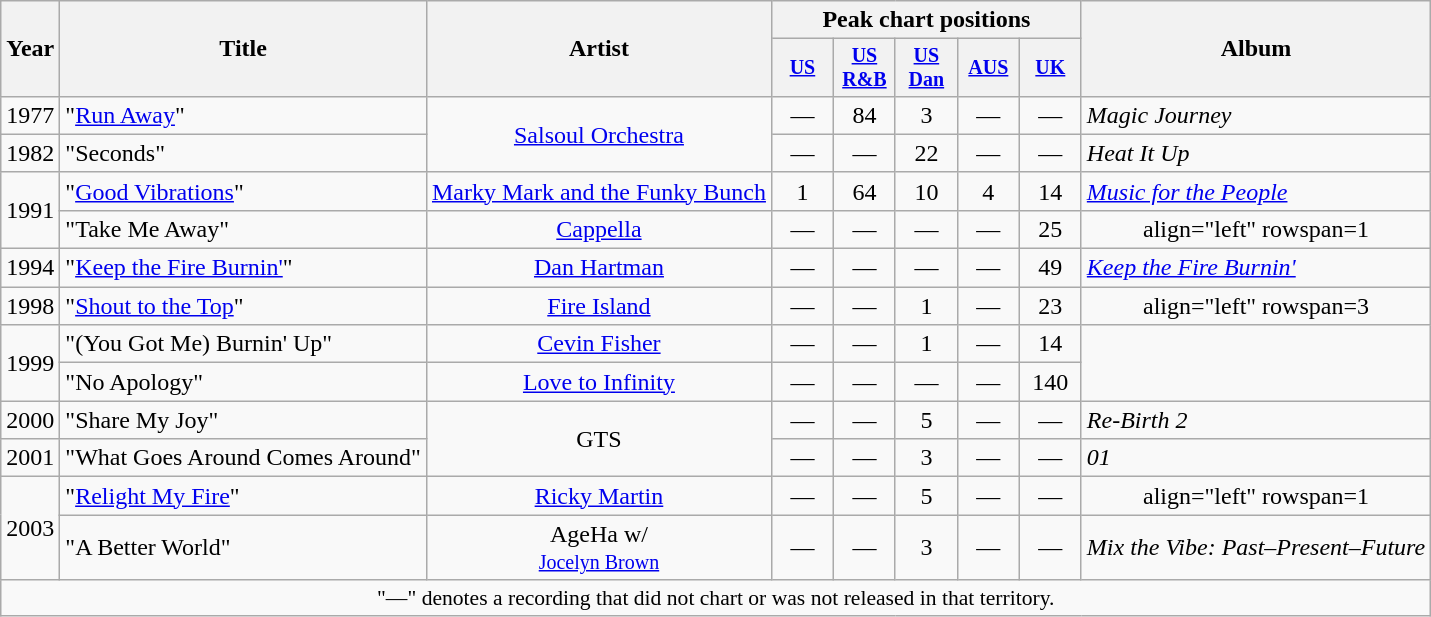<table class="wikitable" style="text-align:center;">
<tr>
<th rowspan=2>Year</th>
<th rowspan=2>Title</th>
<th rowspan=2>Artist</th>
<th colspan=5>Peak chart positions</th>
<th rowspan=2>Album</th>
</tr>
<tr style="font-size:smaller;">
<th width=35><a href='#'>US</a><br></th>
<th width=35><a href='#'>US<br>R&B</a><br></th>
<th width=35><a href='#'>US<br>Dan</a><br></th>
<th width=35><a href='#'>AUS</a><br></th>
<th width=35><a href='#'>UK</a><br></th>
</tr>
<tr>
<td>1977</td>
<td align=left>"<a href='#'>Run Away</a>"</td>
<td rowspan=2><a href='#'>Salsoul Orchestra</a></td>
<td>—</td>
<td>84</td>
<td>3</td>
<td>—</td>
<td>—</td>
<td align="left" rowspan=1><em>Magic Journey</em></td>
</tr>
<tr>
<td>1982</td>
<td align=left>"Seconds"</td>
<td>—</td>
<td>—</td>
<td>22</td>
<td>—</td>
<td>—</td>
<td align="left" rowspan=1><em>Heat It Up</em></td>
</tr>
<tr>
<td rowspan=2>1991</td>
<td align=left>"<a href='#'>Good Vibrations</a>"</td>
<td><a href='#'>Marky Mark and the Funky Bunch</a></td>
<td>1</td>
<td>64</td>
<td>10</td>
<td>4</td>
<td>14</td>
<td align="left" rowspan=1><em><a href='#'>Music for the People</a></em></td>
</tr>
<tr>
<td align=left>"Take Me Away"</td>
<td><a href='#'>Cappella</a></td>
<td>—</td>
<td>—</td>
<td>—</td>
<td>—</td>
<td>25</td>
<td>align="left" rowspan=1 </td>
</tr>
<tr>
<td rowspan=1>1994</td>
<td align=left>"<a href='#'>Keep the Fire Burnin'</a>"</td>
<td><a href='#'>Dan Hartman</a></td>
<td>—</td>
<td>—</td>
<td>—</td>
<td>—</td>
<td>49</td>
<td align="left" rowspan=1><em><a href='#'>Keep the Fire Burnin'</a></em></td>
</tr>
<tr>
<td rowspan=1>1998</td>
<td align=left>"<a href='#'>Shout to the Top</a>"</td>
<td><a href='#'>Fire Island</a></td>
<td>—</td>
<td>—</td>
<td>1</td>
<td>—</td>
<td>23</td>
<td>align="left" rowspan=3 </td>
</tr>
<tr>
<td rowspan=2>1999</td>
<td align=left>"(You Got Me) Burnin' Up"</td>
<td><a href='#'>Cevin Fisher</a></td>
<td>—</td>
<td>—</td>
<td>1</td>
<td>—</td>
<td>14</td>
</tr>
<tr>
<td align=left>"No Apology"</td>
<td><a href='#'>Love to Infinity</a></td>
<td>—</td>
<td>—</td>
<td>—</td>
<td>—</td>
<td>140</td>
</tr>
<tr>
<td rowspan=1>2000</td>
<td align=left>"Share My Joy"</td>
<td rowspan=2>GTS</td>
<td>—</td>
<td>—</td>
<td>5</td>
<td>—</td>
<td>—</td>
<td align="left" rowspan=1><em>Re-Birth 2</em></td>
</tr>
<tr>
<td rowspan=1>2001</td>
<td align=left>"What Goes Around Comes Around"</td>
<td>—</td>
<td>—</td>
<td>3</td>
<td>—</td>
<td>—</td>
<td align="left" rowspan=1><em>01</em></td>
</tr>
<tr>
<td rowspan=2>2003</td>
<td align=left>"<a href='#'>Relight My Fire</a>"</td>
<td><a href='#'>Ricky Martin</a></td>
<td>—</td>
<td>—</td>
<td>5</td>
<td>—</td>
<td>—</td>
<td>align="left" rowspan=1 </td>
</tr>
<tr>
<td align=left>"A Better World"</td>
<td>AgeHa w/<br><small><a href='#'>Jocelyn Brown</a></small></td>
<td>—</td>
<td>—</td>
<td>3</td>
<td>—</td>
<td>—</td>
<td align="left" rowspan=1><em>Mix the Vibe: Past–Present–Future</em></td>
</tr>
<tr>
<td colspan=15 style="font-size:90%">"—" denotes a recording that did not chart or was not released in that territory.</td>
</tr>
</table>
